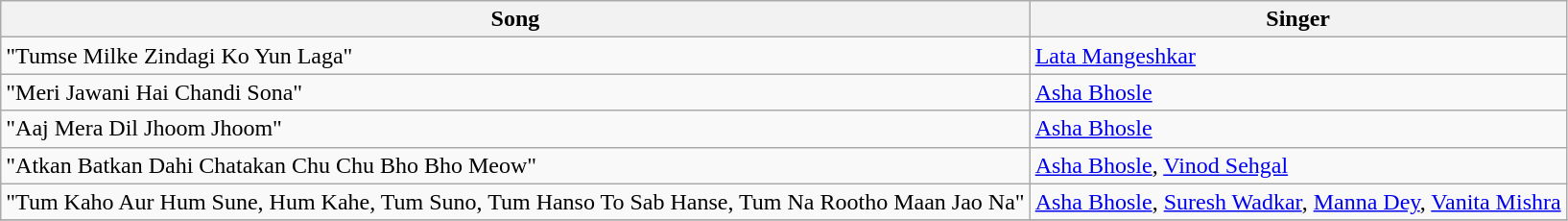<table class="wikitable">
<tr>
<th>Song</th>
<th>Singer</th>
</tr>
<tr>
<td>"Tumse Milke Zindagi Ko Yun Laga"</td>
<td><a href='#'>Lata Mangeshkar</a></td>
</tr>
<tr>
<td>"Meri Jawani Hai Chandi Sona"</td>
<td><a href='#'>Asha Bhosle</a></td>
</tr>
<tr>
<td>"Aaj Mera Dil Jhoom Jhoom"</td>
<td><a href='#'>Asha Bhosle</a></td>
</tr>
<tr>
<td>"Atkan Batkan Dahi Chatakan Chu Chu Bho Bho Meow"</td>
<td><a href='#'>Asha Bhosle</a>, <a href='#'>Vinod Sehgal</a></td>
</tr>
<tr>
<td>"Tum Kaho Aur Hum Sune, Hum Kahe, Tum Suno, Tum Hanso To Sab Hanse, Tum Na Rootho Maan Jao Na"</td>
<td><a href='#'>Asha Bhosle</a>, <a href='#'>Suresh Wadkar</a>, <a href='#'>Manna Dey</a>, <a href='#'>Vanita Mishra</a></td>
</tr>
<tr>
</tr>
</table>
